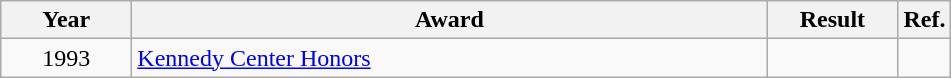<table class=wikitable>
<tr>
<th scope="col" style="width:5em;">Year</th>
<th scope="col" style="width:26em;">Award</th>
<th scope="col" style="width:5em;">Result</th>
<th>Ref.</th>
</tr>
<tr>
<td style="text-align:center;">1993</td>
<td><a href='#'>Kennedy Center Honors</a></td>
<td></td>
<td style="text-align:center;"></td>
</tr>
</table>
